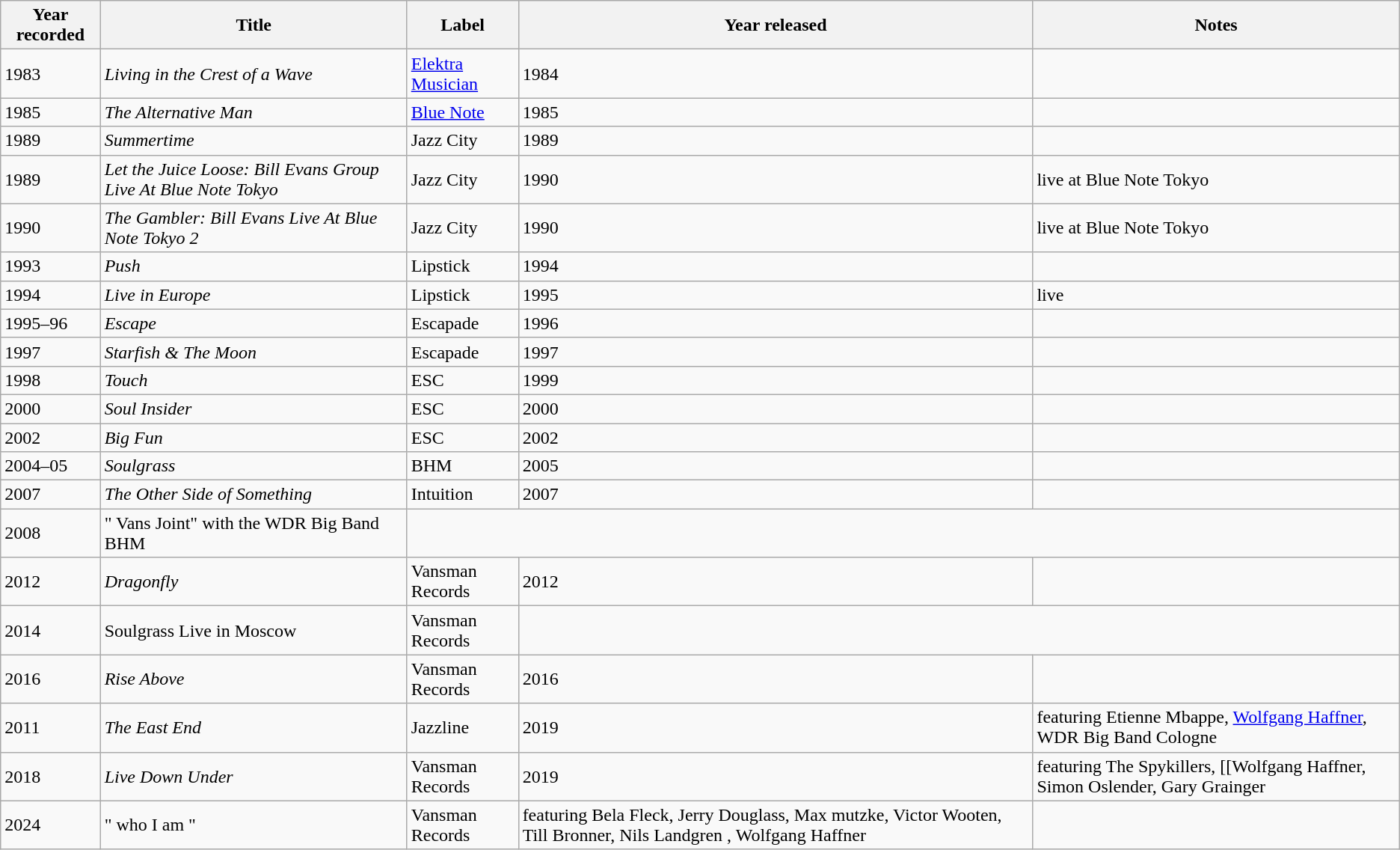<table class="wikitable sortable">
<tr>
<th>Year recorded</th>
<th>Title</th>
<th>Label</th>
<th>Year released</th>
<th>Notes</th>
</tr>
<tr>
<td>1983</td>
<td><em>Living in the Crest of a Wave</em></td>
<td><a href='#'>Elektra Musician</a></td>
<td>1984</td>
<td></td>
</tr>
<tr>
<td>1985</td>
<td><em>The Alternative Man</em></td>
<td><a href='#'>Blue Note</a></td>
<td>1985</td>
<td></td>
</tr>
<tr>
<td>1989</td>
<td><em>Summertime</em></td>
<td>Jazz City</td>
<td>1989</td>
<td></td>
</tr>
<tr>
<td>1989</td>
<td><em>Let the Juice Loose: Bill Evans Group Live At Blue Note Tokyo</em></td>
<td>Jazz City</td>
<td>1990</td>
<td>live at Blue Note Tokyo</td>
</tr>
<tr>
<td>1990</td>
<td><em>The Gambler: Bill Evans Live At Blue Note Tokyo 2</em></td>
<td>Jazz City</td>
<td>1990</td>
<td>live at Blue Note Tokyo</td>
</tr>
<tr>
<td>1993</td>
<td><em>Push</em></td>
<td>Lipstick</td>
<td>1994</td>
<td></td>
</tr>
<tr>
<td>1994</td>
<td><em>Live in Europe</em></td>
<td>Lipstick</td>
<td>1995</td>
<td>live</td>
</tr>
<tr>
<td>1995–96</td>
<td><em>Escape</em></td>
<td>Escapade</td>
<td>1996</td>
<td></td>
</tr>
<tr>
<td>1997</td>
<td><em>Starfish & The Moon</em></td>
<td>Escapade</td>
<td>1997</td>
<td></td>
</tr>
<tr>
<td>1998</td>
<td><em>Touch</em></td>
<td>ESC</td>
<td>1999</td>
<td></td>
</tr>
<tr>
<td>2000</td>
<td><em>Soul Insider</em></td>
<td>ESC</td>
<td>2000</td>
<td></td>
</tr>
<tr>
<td>2002</td>
<td><em>Big Fun</em></td>
<td>ESC</td>
<td>2002</td>
<td></td>
</tr>
<tr>
<td>2004–05</td>
<td><em>Soulgrass</em></td>
<td>BHM</td>
<td>2005</td>
<td></td>
</tr>
<tr>
<td>2007</td>
<td><em>The Other Side of Something</em></td>
<td>Intuition</td>
<td>2007</td>
<td></td>
</tr>
<tr>
<td>2008</td>
<td>" Vans Joint" with the WDR Big Band BHM</td>
</tr>
<tr>
<td>2012</td>
<td><em>Dragonfly</em></td>
<td>Vansman Records</td>
<td>2012</td>
<td></td>
</tr>
<tr>
<td>2014</td>
<td>Soulgrass Live in Moscow</td>
<td>Vansman Records</td>
</tr>
<tr>
<td>2016</td>
<td><em>Rise Above</em></td>
<td>Vansman Records</td>
<td>2016</td>
<td></td>
</tr>
<tr>
<td>2011</td>
<td><em>The East End</em></td>
<td>Jazzline</td>
<td>2019</td>
<td>featuring Etienne Mbappe, <a href='#'>Wolfgang Haffner</a>, WDR Big Band Cologne</td>
</tr>
<tr>
<td>2018</td>
<td><em>Live Down Under</em></td>
<td>Vansman Records</td>
<td>2019</td>
<td>featuring The Spykillers, [[Wolfgang Haffner, Simon Oslender, Gary Grainger</td>
</tr>
<tr>
<td>2024</td>
<td>" who I am "</td>
<td>Vansman Records</td>
<td>featuring Bela Fleck, Jerry Douglass, Max mutzke, Victor Wooten, Till Bronner, Nils Landgren , Wolfgang Haffner</td>
</tr>
</table>
